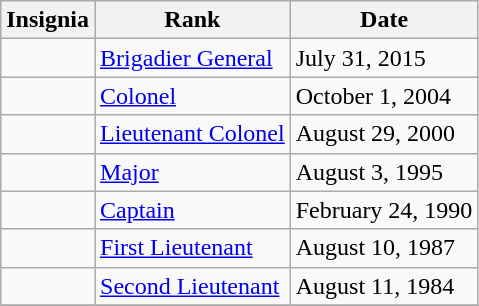<table class="wikitable">
<tr>
<th>Insignia</th>
<th>Rank</th>
<th>Date</th>
</tr>
<tr>
<td></td>
<td><a href='#'>Brigadier General</a></td>
<td>July 31, 2015</td>
</tr>
<tr>
<td></td>
<td><a href='#'>Colonel</a></td>
<td>October 1, 2004</td>
</tr>
<tr>
<td></td>
<td><a href='#'>Lieutenant Colonel</a></td>
<td>August 29, 2000</td>
</tr>
<tr>
<td></td>
<td><a href='#'>Major</a></td>
<td>August 3, 1995</td>
</tr>
<tr>
<td></td>
<td><a href='#'>Captain</a></td>
<td>February 24, 1990</td>
</tr>
<tr>
<td></td>
<td><a href='#'>First Lieutenant</a></td>
<td>August 10, 1987</td>
</tr>
<tr>
<td></td>
<td><a href='#'>Second Lieutenant</a></td>
<td>August 11, 1984</td>
</tr>
<tr>
</tr>
</table>
